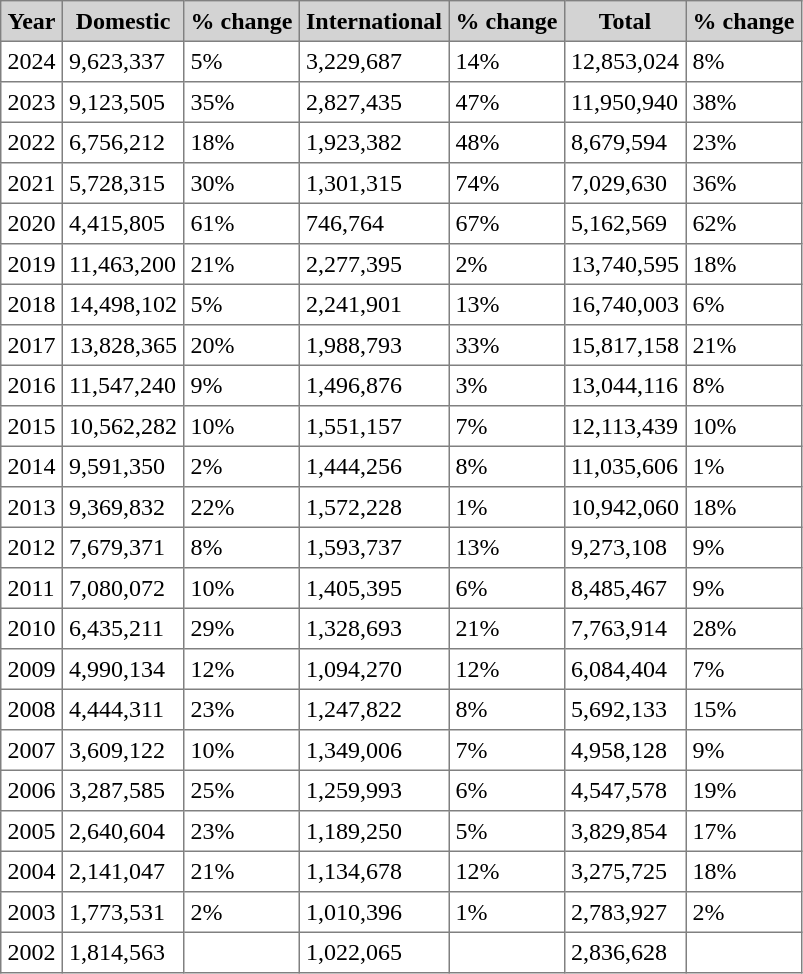<table class="toccolours" border="1" cellpadding="4" style="border-collapse:collapse">
<tr style="background:lightgrey;">
<th>Year</th>
<th>Domestic</th>
<th>% change</th>
<th>International</th>
<th>% change</th>
<th>Total</th>
<th>% change</th>
</tr>
<tr>
<td>2024</td>
<td>9,623,337</td>
<td> 5%</td>
<td>3,229,687</td>
<td> 14%</td>
<td>12,853,024</td>
<td> 8%</td>
</tr>
<tr>
<td>2023</td>
<td>9,123,505</td>
<td> 35%</td>
<td>2,827,435</td>
<td> 47%</td>
<td>11,950,940</td>
<td> 38%</td>
</tr>
<tr>
<td>2022</td>
<td>6,756,212</td>
<td> 18%</td>
<td>1,923,382</td>
<td> 48%</td>
<td>8,679,594</td>
<td> 23%</td>
</tr>
<tr>
<td>2021</td>
<td>5,728,315</td>
<td> 30%</td>
<td>1,301,315</td>
<td> 74%</td>
<td>7,029,630</td>
<td> 36%</td>
</tr>
<tr>
<td>2020</td>
<td>4,415,805</td>
<td> 61%</td>
<td>746,764</td>
<td> 67%</td>
<td>5,162,569</td>
<td> 62%</td>
</tr>
<tr>
<td>2019</td>
<td>11,463,200</td>
<td> 21%</td>
<td>2,277,395</td>
<td> 2%</td>
<td>13,740,595</td>
<td> 18%</td>
</tr>
<tr>
<td>2018</td>
<td>14,498,102</td>
<td> 5%</td>
<td>2,241,901</td>
<td> 13%</td>
<td>16,740,003</td>
<td> 6%</td>
</tr>
<tr>
<td>2017</td>
<td>13,828,365</td>
<td> 20%</td>
<td>1,988,793</td>
<td> 33%</td>
<td>15,817,158</td>
<td> 21%</td>
</tr>
<tr>
<td>2016</td>
<td>11,547,240</td>
<td> 9%</td>
<td>1,496,876</td>
<td> 3%</td>
<td>13,044,116</td>
<td> 8%</td>
</tr>
<tr>
<td>2015</td>
<td>10,562,282</td>
<td> 10%</td>
<td>1,551,157</td>
<td> 7%</td>
<td>12,113,439</td>
<td> 10%</td>
</tr>
<tr>
<td>2014</td>
<td>9,591,350</td>
<td> 2%</td>
<td>1,444,256</td>
<td> 8%</td>
<td>11,035,606</td>
<td> 1%</td>
</tr>
<tr>
<td>2013</td>
<td>9,369,832</td>
<td> 22%</td>
<td>1,572,228</td>
<td> 1%</td>
<td>10,942,060</td>
<td> 18%</td>
</tr>
<tr>
<td>2012</td>
<td>7,679,371</td>
<td> 8%</td>
<td>1,593,737</td>
<td> 13%</td>
<td>9,273,108</td>
<td> 9%</td>
</tr>
<tr>
<td>2011</td>
<td>7,080,072</td>
<td> 10%</td>
<td>1,405,395</td>
<td> 6%</td>
<td>8,485,467</td>
<td> 9%</td>
</tr>
<tr>
<td>2010</td>
<td>6,435,211</td>
<td> 29%</td>
<td>1,328,693</td>
<td> 21%</td>
<td>7,763,914</td>
<td> 28%</td>
</tr>
<tr>
<td>2009</td>
<td>4,990,134</td>
<td> 12%</td>
<td>1,094,270</td>
<td> 12%</td>
<td>6,084,404</td>
<td> 7%</td>
</tr>
<tr>
<td>2008</td>
<td>4,444,311</td>
<td> 23%</td>
<td>1,247,822</td>
<td> 8%</td>
<td>5,692,133</td>
<td> 15%</td>
</tr>
<tr>
<td>2007</td>
<td>3,609,122</td>
<td> 10%</td>
<td>1,349,006</td>
<td> 7%</td>
<td>4,958,128</td>
<td> 9%</td>
</tr>
<tr>
<td>2006</td>
<td>3,287,585</td>
<td> 25%</td>
<td>1,259,993</td>
<td> 6%</td>
<td>4,547,578</td>
<td> 19%</td>
</tr>
<tr>
<td>2005</td>
<td>2,640,604</td>
<td> 23%</td>
<td>1,189,250</td>
<td> 5%</td>
<td>3,829,854</td>
<td> 17%</td>
</tr>
<tr>
<td>2004</td>
<td>2,141,047</td>
<td> 21%</td>
<td>1,134,678</td>
<td> 12%</td>
<td>3,275,725</td>
<td> 18%</td>
</tr>
<tr>
<td>2003</td>
<td>1,773,531</td>
<td> 2%</td>
<td>1,010,396</td>
<td> 1%</td>
<td>2,783,927</td>
<td> 2%</td>
</tr>
<tr>
<td>2002</td>
<td>1,814,563</td>
<td></td>
<td>1,022,065</td>
<td></td>
<td>2,836,628</td>
<td></td>
</tr>
</table>
